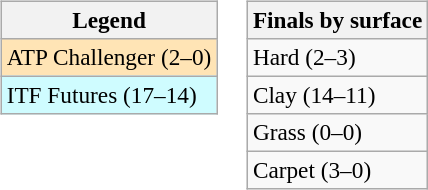<table>
<tr valign=top>
<td><br><table class=wikitable style=font-size:97%>
<tr>
<th>Legend</th>
</tr>
<tr bgcolor=moccasin>
<td>ATP Challenger (2–0)</td>
</tr>
<tr bgcolor=cffcff>
<td>ITF Futures (17–14)</td>
</tr>
</table>
</td>
<td><br><table class=wikitable style=font-size:97%>
<tr>
<th>Finals by surface</th>
</tr>
<tr>
<td>Hard (2–3)</td>
</tr>
<tr>
<td>Clay (14–11)</td>
</tr>
<tr>
<td>Grass (0–0)</td>
</tr>
<tr>
<td>Carpet (3–0)</td>
</tr>
</table>
</td>
</tr>
</table>
